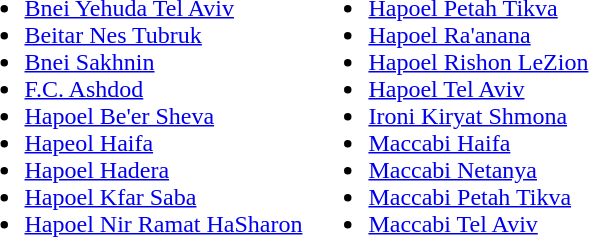<table>
<tr>
<td valign=top><br><ul><li><a href='#'>Bnei Yehuda Tel Aviv</a></li><li><a href='#'>Beitar Nes Tubruk</a></li><li><a href='#'>Bnei Sakhnin</a></li><li><a href='#'>F.C. Ashdod</a></li><li><a href='#'>Hapoel Be'er Sheva</a></li><li><a href='#'>Hapeol Haifa</a></li><li><a href='#'>Hapoel Hadera</a></li><li><a href='#'>Hapoel Kfar Saba</a></li><li><a href='#'>Hapoel Nir Ramat HaSharon</a></li></ul></td>
<td valign=top><br><ul><li><a href='#'>Hapoel Petah Tikva</a></li><li><a href='#'>Hapoel Ra'anana</a></li><li><a href='#'>Hapoel Rishon LeZion</a></li><li><a href='#'>Hapoel Tel Aviv</a></li><li><a href='#'>Ironi Kiryat Shmona</a></li><li><a href='#'>Maccabi Haifa</a></li><li><a href='#'>Maccabi Netanya</a></li><li><a href='#'>Maccabi Petah Tikva</a></li><li><a href='#'>Maccabi Tel Aviv</a></li></ul></td>
</tr>
</table>
